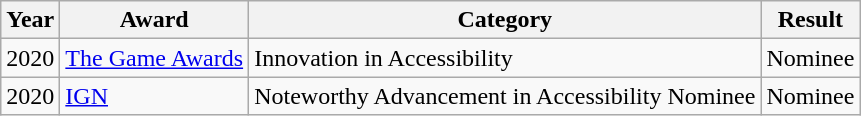<table class="wikitable">
<tr>
<th>Year</th>
<th>Award</th>
<th>Category</th>
<th>Result</th>
</tr>
<tr>
<td>2020</td>
<td><a href='#'>The Game Awards</a></td>
<td>Innovation in Accessibility</td>
<td>Nominee</td>
</tr>
<tr>
<td>2020</td>
<td><a href='#'>IGN</a></td>
<td>Noteworthy Advancement in Accessibility Nominee</td>
<td>Nominee</td>
</tr>
</table>
